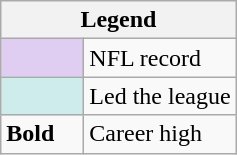<table class="wikitable mw-collapsible">
<tr>
<th colspan="2">Legend</th>
</tr>
<tr>
<td style="background:#e0cef2; width:3em;"></td>
<td>NFL record</td>
</tr>
<tr>
<td style="background:#cfecec; width:3em;"></td>
<td>Led the league</td>
</tr>
<tr>
<td><strong>Bold</strong></td>
<td>Career high</td>
</tr>
</table>
